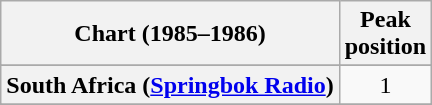<table class="wikitable sortable plainrowheaders" style="text-align:center">
<tr>
<th>Chart (1985–1986)</th>
<th>Peak<br>position</th>
</tr>
<tr>
</tr>
<tr>
<th scope="row">South Africa (<a href='#'>Springbok Radio</a>)</th>
<td>1</td>
</tr>
<tr>
</tr>
<tr>
</tr>
</table>
